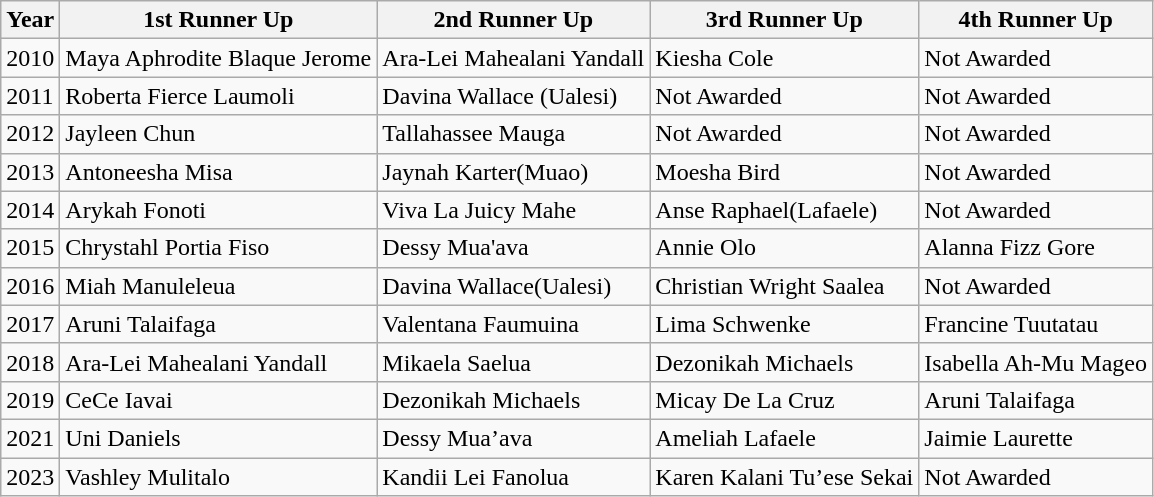<table class="wikitable">
<tr>
<th>Year</th>
<th>1st Runner Up</th>
<th>2nd Runner Up</th>
<th>3rd Runner Up</th>
<th>4th Runner Up</th>
</tr>
<tr>
<td>2010</td>
<td>Maya Aphrodite Blaque Jerome</td>
<td>Ara-Lei Mahealani Yandall</td>
<td>Kiesha Cole</td>
<td>Not Awarded</td>
</tr>
<tr>
<td>2011</td>
<td>Roberta Fierce Laumoli</td>
<td>Davina Wallace (Ualesi)</td>
<td>Not Awarded</td>
<td>Not Awarded</td>
</tr>
<tr>
<td>2012</td>
<td>Jayleen Chun</td>
<td>Tallahassee Mauga</td>
<td>Not Awarded</td>
<td>Not Awarded</td>
</tr>
<tr>
<td>2013</td>
<td>Antoneesha Misa</td>
<td>Jaynah Karter(Muao)</td>
<td>Moesha Bird</td>
<td>Not Awarded</td>
</tr>
<tr>
<td>2014</td>
<td>Arykah Fonoti</td>
<td>Viva La Juicy Mahe</td>
<td>Anse Raphael(Lafaele)</td>
<td>Not Awarded</td>
</tr>
<tr>
<td>2015</td>
<td>Chrystahl Portia Fiso</td>
<td>Dessy Mua'ava</td>
<td>Annie Olo</td>
<td>Alanna Fizz Gore</td>
</tr>
<tr>
<td>2016</td>
<td>Miah Manuleleua</td>
<td>Davina Wallace(Ualesi)</td>
<td>Christian Wright Saalea</td>
<td>Not Awarded</td>
</tr>
<tr>
<td>2017</td>
<td>Aruni Talaifaga</td>
<td>Valentana Faumuina</td>
<td>Lima Schwenke</td>
<td>Francine Tuutatau</td>
</tr>
<tr>
<td>2018</td>
<td>Ara-Lei Mahealani Yandall</td>
<td>Mikaela Saelua</td>
<td>Dezonikah Michaels</td>
<td>Isabella Ah-Mu Mageo</td>
</tr>
<tr>
<td>2019</td>
<td>CeCe Iavai</td>
<td>Dezonikah Michaels</td>
<td>Micay De La Cruz</td>
<td>Aruni Talaifaga</td>
</tr>
<tr>
<td>2021</td>
<td>Uni Daniels</td>
<td>Dessy Mua’ava</td>
<td>Ameliah Lafaele</td>
<td>Jaimie Laurette</td>
</tr>
<tr>
<td>2023</td>
<td>Vashley Mulitalo</td>
<td>Kandii Lei Fanolua</td>
<td>Karen Kalani Tu’ese Sekai</td>
<td>Not Awarded</td>
</tr>
</table>
